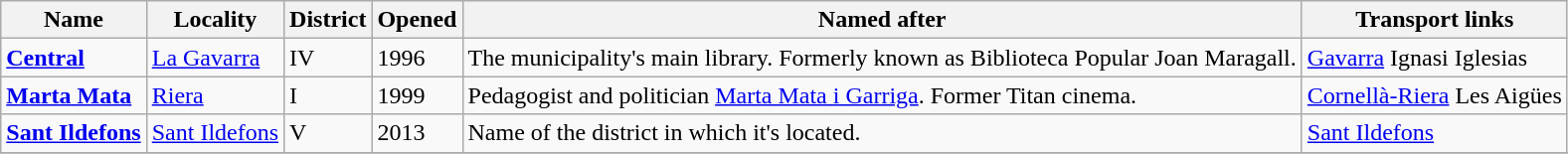<table class="wikitable sortable">
<tr>
<th>Name</th>
<th>Locality</th>
<th>District</th>
<th>Opened</th>
<th>Named after</th>
<th>Transport links</th>
</tr>
<tr>
<td><strong><a href='#'>Central</a></strong></td>
<td><a href='#'>La Gavarra</a></td>
<td>IV</td>
<td>1996</td>
<td>The municipality's main library. Formerly known as Biblioteca Popular Joan Maragall.</td>
<td> <a href='#'>Gavarra</a>   Ignasi Iglesias</td>
</tr>
<tr>
<td><strong><a href='#'>Marta Mata</a></strong></td>
<td><a href='#'>Riera</a></td>
<td>I</td>
<td>1999</td>
<td>Pedagogist and politician <a href='#'>Marta Mata i Garriga</a>. Former Titan cinema.</td>
<td> <a href='#'>Cornellà-Riera</a>   Les Aigües</td>
</tr>
<tr>
<td><strong><a href='#'>Sant Ildefons</a></strong></td>
<td><a href='#'>Sant Ildefons</a></td>
<td>V</td>
<td>2013</td>
<td>Name of the district in which it's located.</td>
<td> <a href='#'>Sant Ildefons</a></td>
</tr>
<tr>
</tr>
</table>
